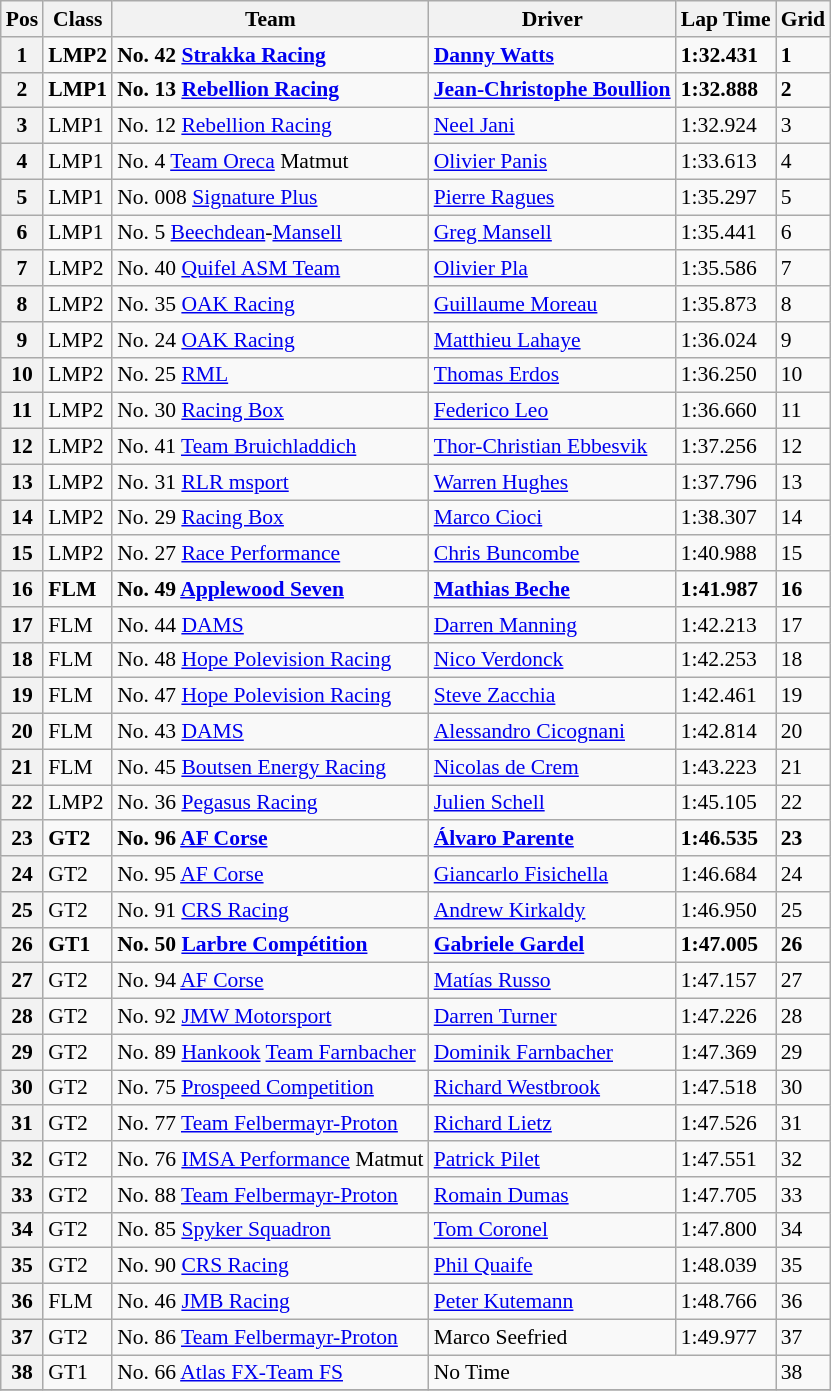<table class="wikitable" style="font-size: 90%;">
<tr>
<th>Pos</th>
<th>Class</th>
<th>Team</th>
<th>Driver</th>
<th>Lap Time</th>
<th>Grid</th>
</tr>
<tr style="font-weight:bold">
<th>1</th>
<td>LMP2</td>
<td>No. 42 <a href='#'>Strakka Racing</a></td>
<td><a href='#'>Danny Watts</a></td>
<td>1:32.431</td>
<td>1</td>
</tr>
<tr style="font-weight:bold">
<th>2</th>
<td>LMP1</td>
<td>No. 13 <a href='#'>Rebellion Racing</a></td>
<td><a href='#'>Jean-Christophe Boullion</a></td>
<td>1:32.888</td>
<td>2</td>
</tr>
<tr>
<th>3</th>
<td>LMP1</td>
<td>No. 12 <a href='#'>Rebellion Racing</a></td>
<td><a href='#'>Neel Jani</a></td>
<td>1:32.924</td>
<td>3</td>
</tr>
<tr>
<th>4</th>
<td>LMP1</td>
<td>No. 4 <a href='#'>Team Oreca</a> Matmut</td>
<td><a href='#'>Olivier Panis</a></td>
<td>1:33.613</td>
<td>4</td>
</tr>
<tr>
<th>5</th>
<td>LMP1</td>
<td>No. 008 <a href='#'>Signature Plus</a></td>
<td><a href='#'>Pierre Ragues</a></td>
<td>1:35.297</td>
<td>5</td>
</tr>
<tr>
<th>6</th>
<td>LMP1</td>
<td>No. 5 <a href='#'>Beechdean</a>-<a href='#'>Mansell</a></td>
<td><a href='#'>Greg Mansell</a></td>
<td>1:35.441</td>
<td>6</td>
</tr>
<tr>
<th>7</th>
<td>LMP2</td>
<td>No. 40 <a href='#'>Quifel ASM Team</a></td>
<td><a href='#'>Olivier Pla</a></td>
<td>1:35.586</td>
<td>7</td>
</tr>
<tr>
<th>8</th>
<td>LMP2</td>
<td>No. 35 <a href='#'>OAK Racing</a></td>
<td><a href='#'>Guillaume Moreau</a></td>
<td>1:35.873</td>
<td>8</td>
</tr>
<tr>
<th>9</th>
<td>LMP2</td>
<td>No. 24 <a href='#'>OAK Racing</a></td>
<td><a href='#'>Matthieu Lahaye</a></td>
<td>1:36.024</td>
<td>9</td>
</tr>
<tr>
<th>10</th>
<td>LMP2</td>
<td>No. 25 <a href='#'>RML</a></td>
<td><a href='#'>Thomas Erdos</a></td>
<td>1:36.250</td>
<td>10</td>
</tr>
<tr>
<th>11</th>
<td>LMP2</td>
<td>No. 30 <a href='#'>Racing Box</a></td>
<td><a href='#'>Federico Leo</a></td>
<td>1:36.660</td>
<td>11</td>
</tr>
<tr>
<th>12</th>
<td>LMP2</td>
<td>No. 41 <a href='#'>Team Bruichladdich</a></td>
<td><a href='#'>Thor-Christian Ebbesvik</a></td>
<td>1:37.256</td>
<td>12</td>
</tr>
<tr>
<th>13</th>
<td>LMP2</td>
<td>No. 31 <a href='#'>RLR msport</a></td>
<td><a href='#'>Warren Hughes</a></td>
<td>1:37.796</td>
<td>13</td>
</tr>
<tr>
<th>14</th>
<td>LMP2</td>
<td>No. 29 <a href='#'>Racing Box</a></td>
<td><a href='#'>Marco Cioci</a></td>
<td>1:38.307</td>
<td>14</td>
</tr>
<tr>
<th>15</th>
<td>LMP2</td>
<td>No. 27 <a href='#'>Race Performance</a></td>
<td><a href='#'>Chris Buncombe</a></td>
<td>1:40.988</td>
<td>15</td>
</tr>
<tr style="font-weight:bold">
<th>16</th>
<td>FLM</td>
<td>No. 49 <a href='#'>Applewood Seven</a></td>
<td><a href='#'>Mathias Beche</a></td>
<td>1:41.987</td>
<td>16</td>
</tr>
<tr>
<th>17</th>
<td>FLM</td>
<td>No. 44 <a href='#'>DAMS</a></td>
<td><a href='#'>Darren Manning</a></td>
<td>1:42.213</td>
<td>17</td>
</tr>
<tr>
<th>18</th>
<td>FLM</td>
<td>No. 48 <a href='#'>Hope Polevision Racing</a></td>
<td><a href='#'>Nico Verdonck</a></td>
<td>1:42.253</td>
<td>18</td>
</tr>
<tr>
<th>19</th>
<td>FLM</td>
<td>No. 47 <a href='#'>Hope Polevision Racing</a></td>
<td><a href='#'>Steve Zacchia</a></td>
<td>1:42.461</td>
<td>19</td>
</tr>
<tr>
<th>20</th>
<td>FLM</td>
<td>No. 43 <a href='#'>DAMS</a></td>
<td><a href='#'>Alessandro Cicognani</a></td>
<td>1:42.814</td>
<td>20</td>
</tr>
<tr>
<th>21</th>
<td>FLM</td>
<td>No. 45 <a href='#'>Boutsen Energy Racing</a></td>
<td><a href='#'>Nicolas de Crem</a></td>
<td>1:43.223</td>
<td>21</td>
</tr>
<tr>
<th>22</th>
<td>LMP2</td>
<td>No. 36 <a href='#'>Pegasus Racing</a></td>
<td><a href='#'>Julien Schell</a></td>
<td>1:45.105</td>
<td>22</td>
</tr>
<tr style="font-weight:bold">
<th>23</th>
<td>GT2</td>
<td>No. 96 <a href='#'>AF Corse</a></td>
<td><a href='#'>Álvaro Parente</a></td>
<td>1:46.535</td>
<td>23</td>
</tr>
<tr>
<th>24</th>
<td>GT2</td>
<td>No. 95 <a href='#'>AF Corse</a></td>
<td><a href='#'>Giancarlo Fisichella</a></td>
<td>1:46.684</td>
<td>24</td>
</tr>
<tr>
<th>25</th>
<td>GT2</td>
<td>No. 91 <a href='#'>CRS Racing</a></td>
<td><a href='#'>Andrew Kirkaldy</a></td>
<td>1:46.950</td>
<td>25</td>
</tr>
<tr style="font-weight:bold">
<th>26</th>
<td>GT1</td>
<td>No. 50 <a href='#'>Larbre Compétition</a></td>
<td><a href='#'>Gabriele Gardel</a></td>
<td>1:47.005</td>
<td>26</td>
</tr>
<tr>
<th>27</th>
<td>GT2</td>
<td>No. 94 <a href='#'>AF Corse</a></td>
<td><a href='#'>Matías Russo</a></td>
<td>1:47.157</td>
<td>27</td>
</tr>
<tr>
<th>28</th>
<td>GT2</td>
<td>No. 92 <a href='#'>JMW Motorsport</a></td>
<td><a href='#'>Darren Turner</a></td>
<td>1:47.226</td>
<td>28</td>
</tr>
<tr>
<th>29</th>
<td>GT2</td>
<td>No. 89 <a href='#'>Hankook</a> <a href='#'>Team Farnbacher</a></td>
<td><a href='#'>Dominik Farnbacher</a></td>
<td>1:47.369</td>
<td>29</td>
</tr>
<tr>
<th>30</th>
<td>GT2</td>
<td>No. 75 <a href='#'>Prospeed Competition</a></td>
<td><a href='#'>Richard Westbrook</a></td>
<td>1:47.518</td>
<td>30</td>
</tr>
<tr>
<th>31</th>
<td>GT2</td>
<td>No. 77 <a href='#'>Team Felbermayr-Proton</a></td>
<td><a href='#'>Richard Lietz</a></td>
<td>1:47.526</td>
<td>31</td>
</tr>
<tr>
<th>32</th>
<td>GT2</td>
<td>No. 76 <a href='#'>IMSA Performance</a> Matmut</td>
<td><a href='#'>Patrick Pilet</a></td>
<td>1:47.551</td>
<td>32</td>
</tr>
<tr>
<th>33</th>
<td>GT2</td>
<td>No. 88 <a href='#'>Team Felbermayr-Proton</a></td>
<td><a href='#'>Romain Dumas</a></td>
<td>1:47.705</td>
<td>33</td>
</tr>
<tr>
<th>34</th>
<td>GT2</td>
<td>No. 85 <a href='#'>Spyker Squadron</a></td>
<td><a href='#'>Tom Coronel</a></td>
<td>1:47.800</td>
<td>34</td>
</tr>
<tr>
<th>35</th>
<td>GT2</td>
<td>No. 90 <a href='#'>CRS Racing</a></td>
<td><a href='#'>Phil Quaife</a></td>
<td>1:48.039</td>
<td>35</td>
</tr>
<tr>
<th>36</th>
<td>FLM</td>
<td>No. 46 <a href='#'>JMB Racing</a></td>
<td><a href='#'>Peter Kutemann</a></td>
<td>1:48.766</td>
<td>36</td>
</tr>
<tr>
<th>37</th>
<td>GT2</td>
<td>No. 86 <a href='#'>Team Felbermayr-Proton</a></td>
<td>Marco Seefried</td>
<td>1:49.977</td>
<td>37</td>
</tr>
<tr>
<th>38</th>
<td>GT1</td>
<td>No. 66 <a href='#'>Atlas FX-Team FS</a></td>
<td colspan=2>No Time</td>
<td>38</td>
</tr>
<tr>
</tr>
</table>
